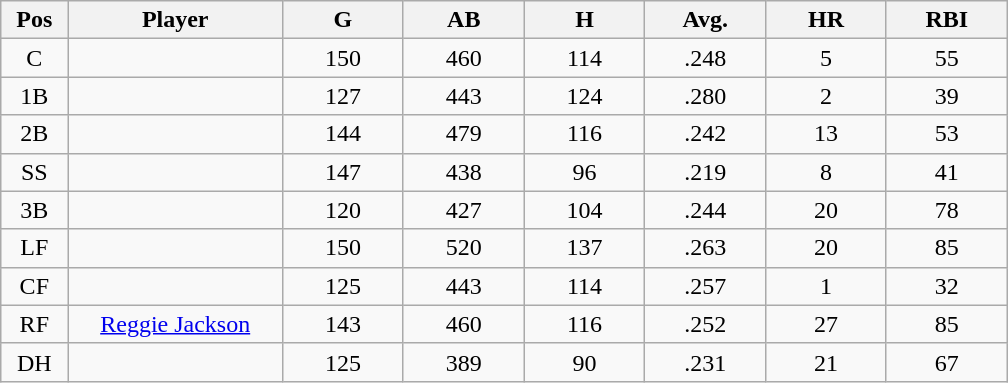<table class="wikitable sortable">
<tr>
<th bgcolor="#DDDDFF" width="5%">Pos</th>
<th bgcolor="#DDDDFF" width="16%">Player</th>
<th bgcolor="#DDDDFF" width="9%">G</th>
<th bgcolor="#DDDDFF" width="9%">AB</th>
<th bgcolor="#DDDDFF" width="9%">H</th>
<th bgcolor="#DDDDFF" width="9%">Avg.</th>
<th bgcolor="#DDDDFF" width="9%">HR</th>
<th bgcolor="#DDDDFF" width="9%">RBI</th>
</tr>
<tr align="center">
<td>C</td>
<td></td>
<td>150</td>
<td>460</td>
<td>114</td>
<td>.248</td>
<td>5</td>
<td>55</td>
</tr>
<tr align="center">
<td>1B</td>
<td></td>
<td>127</td>
<td>443</td>
<td>124</td>
<td>.280</td>
<td>2</td>
<td>39</td>
</tr>
<tr align="center">
<td>2B</td>
<td></td>
<td>144</td>
<td>479</td>
<td>116</td>
<td>.242</td>
<td>13</td>
<td>53</td>
</tr>
<tr align="center">
<td>SS</td>
<td></td>
<td>147</td>
<td>438</td>
<td>96</td>
<td>.219</td>
<td>8</td>
<td>41</td>
</tr>
<tr align="center">
<td>3B</td>
<td></td>
<td>120</td>
<td>427</td>
<td>104</td>
<td>.244</td>
<td>20</td>
<td>78</td>
</tr>
<tr align="center">
<td>LF</td>
<td></td>
<td>150</td>
<td>520</td>
<td>137</td>
<td>.263</td>
<td>20</td>
<td>85</td>
</tr>
<tr align="center">
<td>CF</td>
<td></td>
<td>125</td>
<td>443</td>
<td>114</td>
<td>.257</td>
<td>1</td>
<td>32</td>
</tr>
<tr align="center">
<td>RF</td>
<td><a href='#'>Reggie Jackson</a></td>
<td>143</td>
<td>460</td>
<td>116</td>
<td>.252</td>
<td>27</td>
<td>85</td>
</tr>
<tr align="center">
<td>DH</td>
<td></td>
<td>125</td>
<td>389</td>
<td>90</td>
<td>.231</td>
<td>21</td>
<td>67</td>
</tr>
</table>
